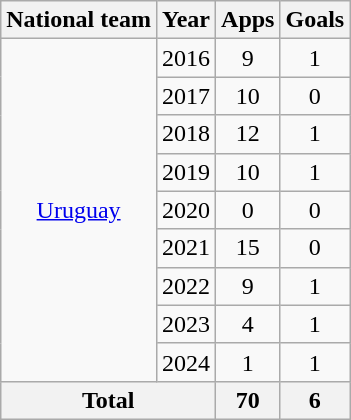<table class=wikitable style="text-align: center;">
<tr>
<th>National team</th>
<th>Year</th>
<th>Apps</th>
<th>Goals</th>
</tr>
<tr>
<td rowspan=9><a href='#'>Uruguay</a></td>
<td>2016</td>
<td>9</td>
<td>1</td>
</tr>
<tr>
<td>2017</td>
<td>10</td>
<td>0</td>
</tr>
<tr>
<td>2018</td>
<td>12</td>
<td>1</td>
</tr>
<tr>
<td>2019</td>
<td>10</td>
<td>1</td>
</tr>
<tr>
<td>2020</td>
<td>0</td>
<td>0</td>
</tr>
<tr>
<td>2021</td>
<td>15</td>
<td>0</td>
</tr>
<tr>
<td>2022</td>
<td>9</td>
<td>1</td>
</tr>
<tr>
<td>2023</td>
<td>4</td>
<td>1</td>
</tr>
<tr>
<td>2024</td>
<td>1</td>
<td>1</td>
</tr>
<tr>
<th colspan=2>Total</th>
<th>70</th>
<th>6</th>
</tr>
</table>
